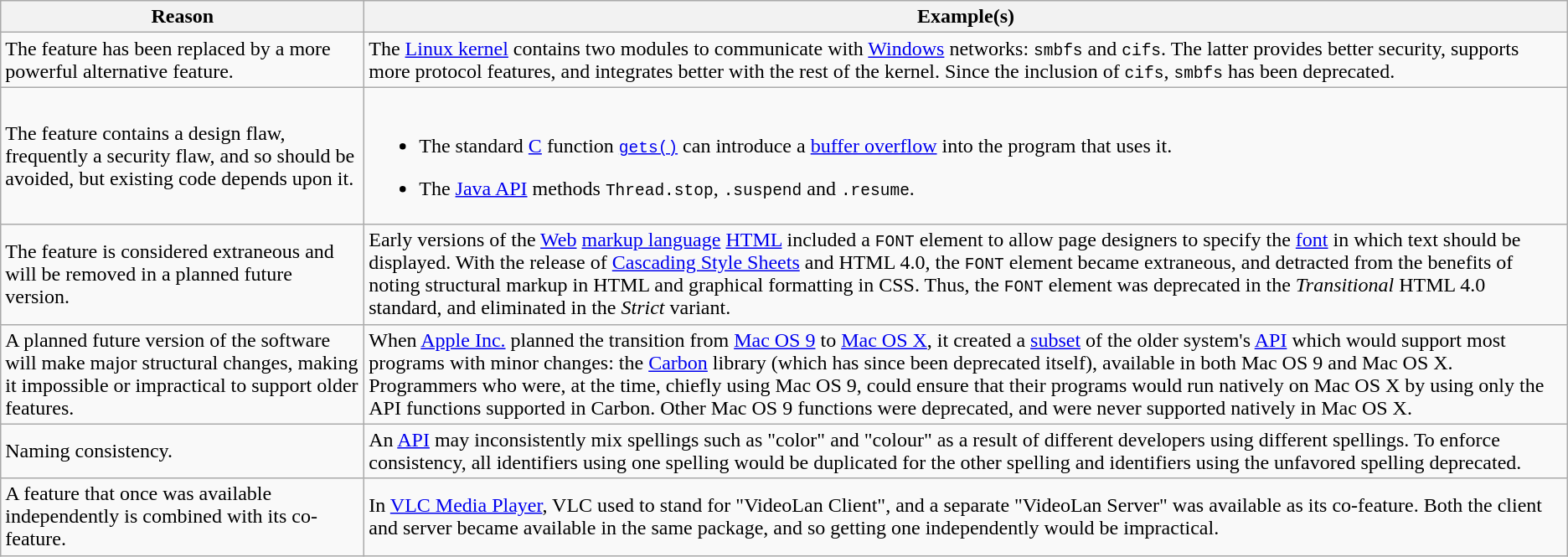<table class=wikitable>
<tr>
<th>Reason</th>
<th>Example(s)</th>
</tr>
<tr>
<td>The feature has been replaced by a more powerful alternative feature.</td>
<td>The <a href='#'>Linux kernel</a> contains two modules to communicate with <a href='#'>Windows</a> networks: <code>smbfs</code> and <code>cifs</code>. The latter provides better security, supports more protocol features, and integrates better with the rest of the kernel. Since the inclusion of <code>cifs</code>, <code>smbfs</code> has been deprecated.</td>
</tr>
<tr>
<td>The feature contains a design flaw, frequently a security flaw, and so should be avoided, but existing code depends upon it.</td>
<td><br><ul><li>The standard <a href='#'>C</a> function <code><a href='#'>gets()</a></code> can introduce a <a href='#'>buffer overflow</a> into the program that uses it.</li></ul><ul><li>The <a href='#'>Java API</a> methods <code>Thread.stop</code>, <code>.suspend</code> and <code>.resume</code>.</li></ul></td>
</tr>
<tr>
<td>The feature is considered extraneous and will be removed in a planned future version.</td>
<td>Early versions of the <a href='#'>Web</a> <a href='#'>markup language</a> <a href='#'>HTML</a> included a <code>FONT</code> element to allow page designers to specify the <a href='#'>font</a> in which text should be displayed. With the release of <a href='#'>Cascading Style Sheets</a> and HTML 4.0, the <code>FONT</code> element became extraneous, and detracted from the benefits of noting structural markup in HTML and graphical formatting in CSS. Thus, the <code>FONT</code> element was deprecated in the <em>Transitional</em> HTML 4.0 standard, and eliminated in the <em>Strict</em> variant.</td>
</tr>
<tr>
<td>A planned future version of the software will make major structural changes, making it impossible or impractical to support older features.</td>
<td>When <a href='#'>Apple Inc.</a> planned the transition from <a href='#'>Mac OS 9</a> to <a href='#'>Mac OS X</a>, it created a <a href='#'>subset</a> of the older system's <a href='#'>API</a> which would support most programs with minor changes: the <a href='#'>Carbon</a> library (which has since been deprecated itself), available in both Mac OS 9 and Mac OS X. Programmers who were, at the time, chiefly using Mac OS 9, could ensure that their programs would run natively on Mac OS X by using only the API functions supported in Carbon. Other Mac OS 9 functions were deprecated, and were never supported natively in Mac OS X.</td>
</tr>
<tr>
<td>Naming consistency.</td>
<td>An <a href='#'>API</a> may inconsistently mix spellings such as "color" and "colour" as a result of different developers using different spellings. To enforce consistency, all identifiers using one spelling would be duplicated for the other spelling and identifiers using the unfavored spelling deprecated.</td>
</tr>
<tr>
<td>A feature that once was available independently is combined with its co-feature.</td>
<td>In <a href='#'>VLC Media Player</a>, VLC used to stand for "VideoLan Client", and a separate "VideoLan Server" was available as its co-feature. Both the client and server became available in the same package, and so getting one independently would be impractical.</td>
</tr>
</table>
